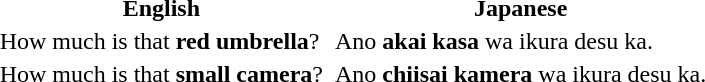<table align=center>
<tr>
<th>English</th>
<th></th>
<th>Japanese</th>
</tr>
<tr>
<td>How much is that <strong>red umbrella</strong>?</td>
<td></td>
<td>Ano <strong>akai kasa</strong> wa ikura desu ka.</td>
</tr>
<tr>
<td>How much is that <strong>small camera</strong>?</td>
<td></td>
<td>Ano <strong>chiisai kamera</strong> wa ikura desu ka.</td>
</tr>
</table>
